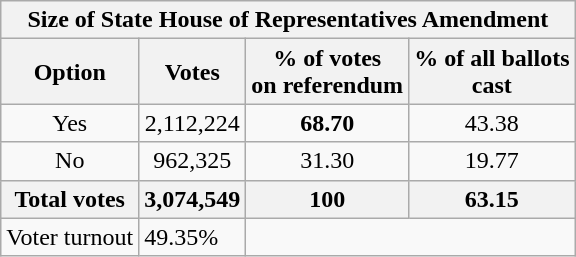<table class="wikitable">
<tr>
<th colspan=4 text align=center>Size of State House of Representatives Amendment</th>
</tr>
<tr>
<th>Option</th>
<th>Votes</th>
<th>% of votes<br>on referendum</th>
<th>% of all ballots<br>cast</th>
</tr>
<tr>
<td text align=center>Yes</td>
<td text align=center>2,112,224</td>
<td text align=center><strong>68.70</strong></td>
<td text align=center>43.38</td>
</tr>
<tr>
<td text align=center>No</td>
<td text align=center>962,325</td>
<td text align=center>31.30</td>
<td text align=center>19.77</td>
</tr>
<tr>
<th text align=center>Total votes</th>
<th text align=center><strong>3,074,549</strong></th>
<th text align=center><strong>100</strong></th>
<th text align=center><strong>63.15</strong></th>
</tr>
<tr>
<td>Voter turnout</td>
<td>49.35%</td>
</tr>
</table>
